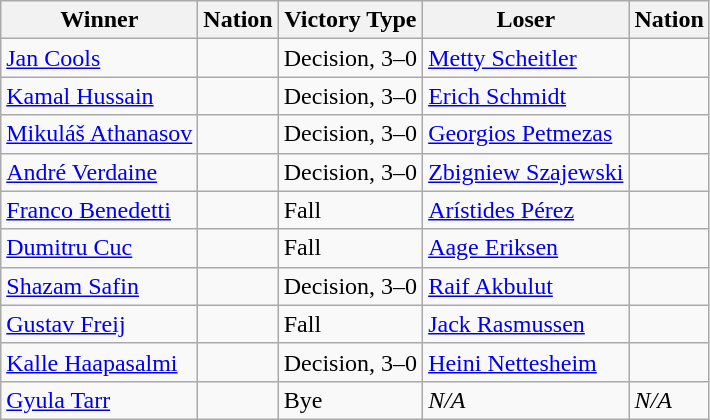<table class="wikitable sortable" style="text-align:left;">
<tr>
<th>Winner</th>
<th>Nation</th>
<th>Victory Type</th>
<th>Loser</th>
<th>Nation</th>
</tr>
<tr>
<td><a href='#'>Jan Cools</a></td>
<td></td>
<td>Decision, 3–0</td>
<td><a href='#'>Metty Scheitler</a></td>
<td></td>
</tr>
<tr>
<td><a href='#'>Kamal Hussain</a></td>
<td></td>
<td>Decision, 3–0</td>
<td><a href='#'>Erich Schmidt</a></td>
<td></td>
</tr>
<tr>
<td><a href='#'>Mikuláš Athanasov</a></td>
<td></td>
<td>Decision, 3–0</td>
<td><a href='#'>Georgios Petmezas</a></td>
<td></td>
</tr>
<tr>
<td><a href='#'>André Verdaine</a></td>
<td></td>
<td>Decision, 3–0</td>
<td><a href='#'>Zbigniew Szajewski</a></td>
<td></td>
</tr>
<tr>
<td><a href='#'>Franco Benedetti</a></td>
<td></td>
<td>Fall</td>
<td><a href='#'>Arístides Pérez</a></td>
<td></td>
</tr>
<tr>
<td><a href='#'>Dumitru Cuc</a></td>
<td></td>
<td>Fall</td>
<td><a href='#'>Aage Eriksen</a></td>
<td></td>
</tr>
<tr>
<td><a href='#'>Shazam Safin</a></td>
<td></td>
<td>Decision, 3–0</td>
<td><a href='#'>Raif Akbulut</a></td>
<td></td>
</tr>
<tr>
<td><a href='#'>Gustav Freij</a></td>
<td></td>
<td>Fall</td>
<td><a href='#'>Jack Rasmussen</a></td>
<td></td>
</tr>
<tr>
<td><a href='#'>Kalle Haapasalmi</a></td>
<td></td>
<td>Decision, 3–0</td>
<td><a href='#'>Heini Nettesheim</a></td>
<td></td>
</tr>
<tr>
<td><a href='#'>Gyula Tarr</a></td>
<td></td>
<td>Bye</td>
<td><em>N/A</em></td>
<td><em>N/A</em></td>
</tr>
</table>
